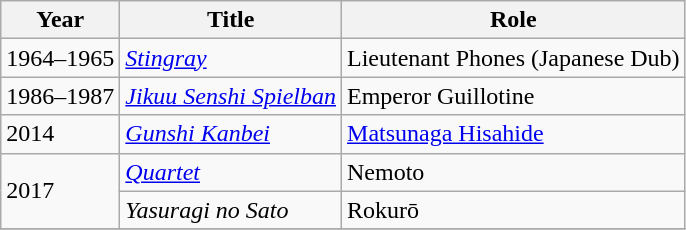<table class="wikitable">
<tr>
<th>Year</th>
<th>Title</th>
<th>Role</th>
</tr>
<tr>
<td>1964–1965</td>
<td><em><a href='#'>Stingray</a></em></td>
<td>Lieutenant Phones (Japanese Dub)</td>
</tr>
<tr>
<td>1986–1987</td>
<td><em><a href='#'>Jikuu Senshi Spielban</a></em></td>
<td>Emperor Guillotine</td>
</tr>
<tr>
<td>2014</td>
<td><em><a href='#'>Gunshi Kanbei</a></em></td>
<td><a href='#'>Matsunaga Hisahide</a></td>
</tr>
<tr>
<td rowspan="2">2017</td>
<td><em><a href='#'>Quartet</a></em></td>
<td>Nemoto</td>
</tr>
<tr>
<td><em>Yasuragi no Sato</em></td>
<td>Rokurō</td>
</tr>
<tr>
</tr>
</table>
